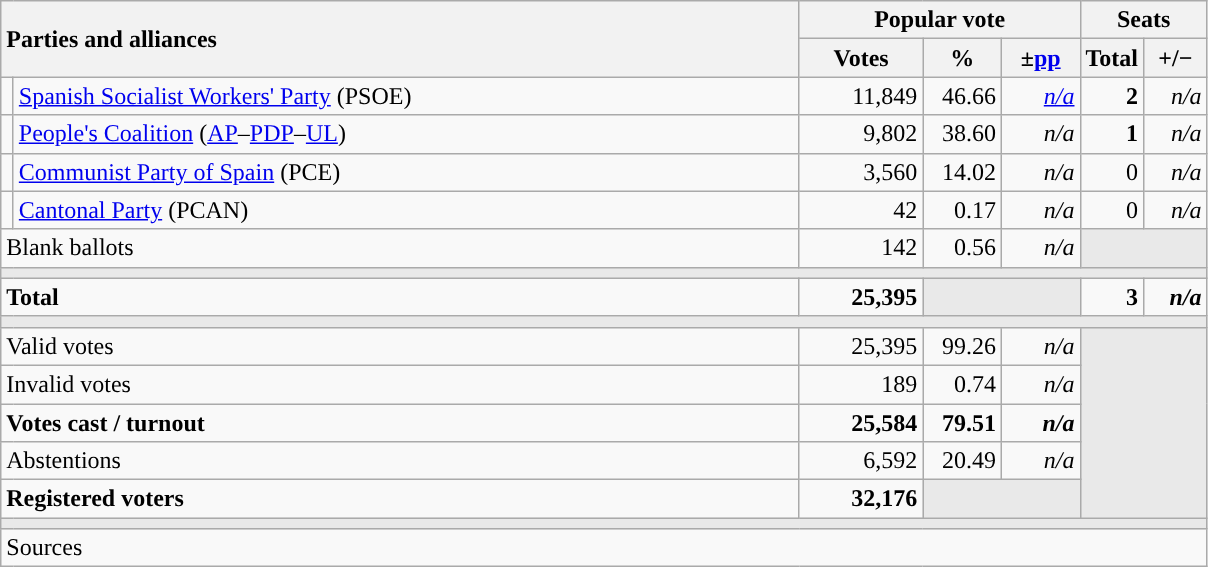<table class="wikitable" style="text-align:right;">
<tr>
<th style="text-align:left;" rowspan="2" colspan="2" width="525">Parties and alliances</th>
<th colspan="3">Popular vote</th>
<th colspan="2">Seats</th>
</tr>
<tr>
<th width="75">Votes</th>
<th width="45">%</th>
<th width="45">±<a href='#'>pp</a></th>
<th width="35">Total</th>
<th width="35">+/−</th>
</tr>
<tr>
<td width="1" style="color:inherit;background:"></td>
<td align="left"><a href='#'>Spanish Socialist Workers' Party</a> (PSOE)</td>
<td>11,849</td>
<td>46.66</td>
<td><em><a href='#'>n/a</a></em></td>
<td><strong>2</strong></td>
<td><em>n/a</em></td>
</tr>
<tr>
<td style="color:inherit;background:"></td>
<td align="left"><a href='#'>People's Coalition</a> (<a href='#'>AP</a>–<a href='#'>PDP</a>–<a href='#'>UL</a>)</td>
<td>9,802</td>
<td>38.60</td>
<td><em>n/a</em></td>
<td><strong>1</strong></td>
<td><em>n/a</em></td>
</tr>
<tr>
<td style="color:inherit;background:"></td>
<td align="left"><a href='#'>Communist Party of Spain</a> (PCE)</td>
<td>3,560</td>
<td>14.02</td>
<td><em>n/a</em></td>
<td>0</td>
<td><em>n/a</em></td>
</tr>
<tr>
<td style="color:inherit;background:"></td>
<td align="left"><a href='#'>Cantonal Party</a> (PCAN)</td>
<td>42</td>
<td>0.17</td>
<td><em>n/a</em></td>
<td>0</td>
<td><em>n/a</em></td>
</tr>
<tr>
<td align="left" colspan="2">Blank ballots</td>
<td>142</td>
<td>0.56</td>
<td><em>n/a</em></td>
<td bgcolor="#E9E9E9" colspan="2"></td>
</tr>
<tr>
<td colspan="7" bgcolor="#E9E9E9"></td>
</tr>
<tr style="font-weight:bold;">
<td align="left" colspan="2">Total</td>
<td>25,395</td>
<td bgcolor="#E9E9E9" colspan="2"></td>
<td>3</td>
<td><em>n/a</em></td>
</tr>
<tr>
<td colspan="7" bgcolor="#E9E9E9"></td>
</tr>
<tr>
<td align="left" colspan="2">Valid votes</td>
<td>25,395</td>
<td>99.26</td>
<td><em>n/a</em></td>
<td bgcolor="#E9E9E9" colspan="2" rowspan="5"></td>
</tr>
<tr>
<td align="left" colspan="2">Invalid votes</td>
<td>189</td>
<td>0.74</td>
<td><em>n/a</em></td>
</tr>
<tr style="font-weight:bold;">
<td align="left" colspan="2">Votes cast / turnout</td>
<td>25,584</td>
<td>79.51</td>
<td><em>n/a</em></td>
</tr>
<tr>
<td align="left" colspan="2">Abstentions</td>
<td>6,592</td>
<td>20.49</td>
<td><em>n/a</em></td>
</tr>
<tr style="font-weight:bold;">
<td align="left" colspan="2">Registered voters</td>
<td>32,176</td>
<td bgcolor="#E9E9E9" colspan="2"></td>
</tr>
<tr>
<td colspan="7" bgcolor="#E9E9E9"></td>
</tr>
<tr>
<td align="left" colspan="7">Sources</td>
</tr>
</table>
